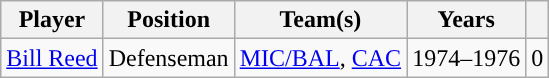<table class="wikitable">
<tr>
<th>Player</th>
<th>Position</th>
<th>Team(s)</th>
<th>Years</th>
<th><a href='#'></a></th>
</tr>
<tr>
<td><a href='#'>Bill Reed</a></td>
<td>Defenseman</td>
<td><a href='#'>MIC/BAL</a>, <a href='#'>CAC</a></td>
<td>1974–1976</td>
<td>0</td>
</tr>
</table>
